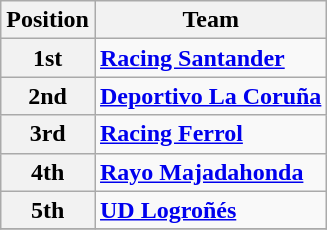<table class="wikitable">
<tr>
<th>Position</th>
<th>Team</th>
</tr>
<tr>
<th>1st</th>
<td><strong><a href='#'>Racing Santander</a></strong></td>
</tr>
<tr>
<th>2nd</th>
<td><strong><a href='#'>Deportivo La Coruña</a></strong></td>
</tr>
<tr>
<th>3rd</th>
<td><strong><a href='#'>Racing Ferrol</a></strong></td>
</tr>
<tr>
<th>4th</th>
<td><strong><a href='#'>Rayo Majadahonda</a></strong></td>
</tr>
<tr>
<th>5th</th>
<td><strong><a href='#'>UD Logroñés</a></strong></td>
</tr>
<tr>
</tr>
</table>
